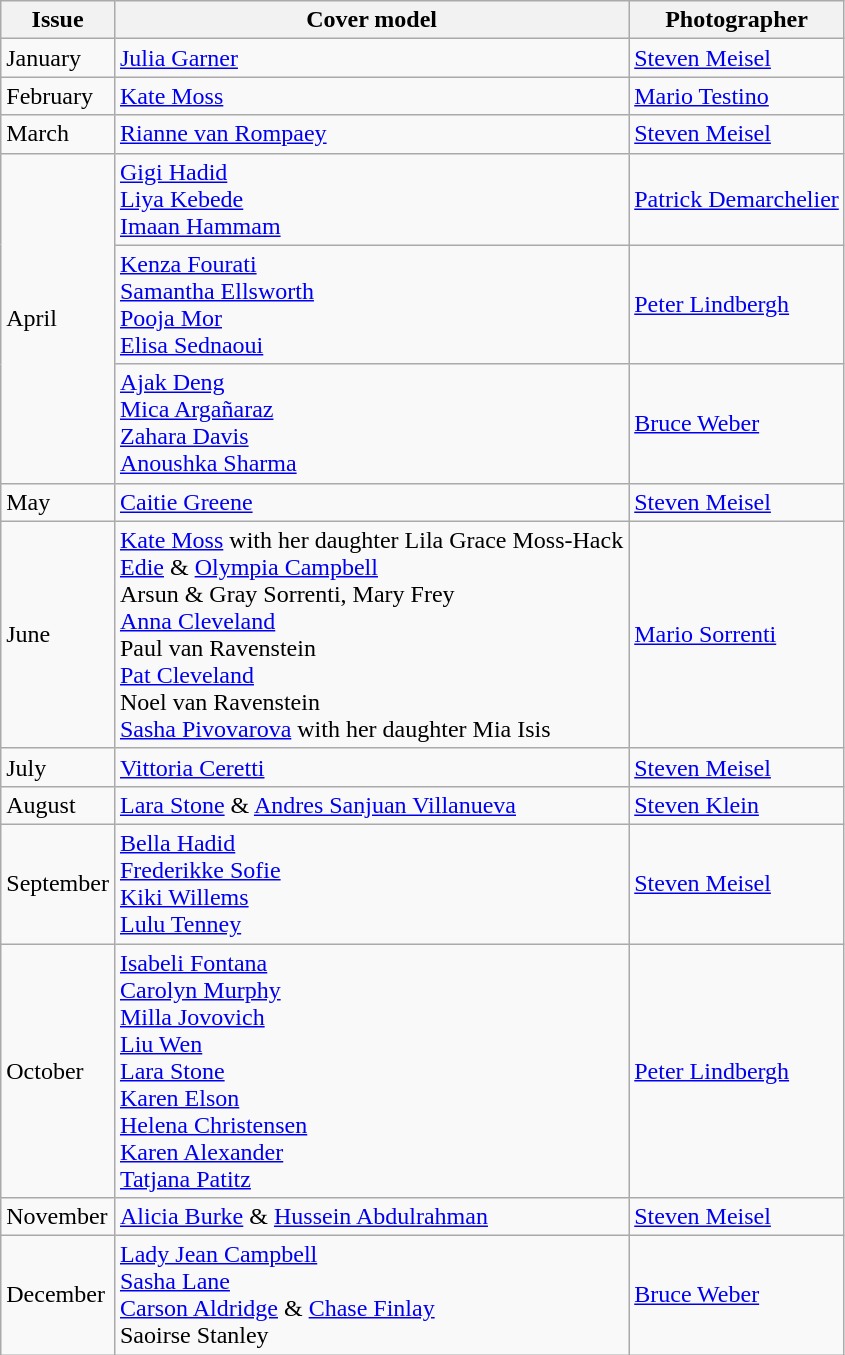<table class="sortable wikitable">
<tr>
<th>Issue</th>
<th>Cover model</th>
<th>Photographer</th>
</tr>
<tr>
<td>January</td>
<td><a href='#'>Julia Garner</a></td>
<td><a href='#'>Steven Meisel</a></td>
</tr>
<tr>
<td>February</td>
<td><a href='#'>Kate Moss</a></td>
<td><a href='#'>Mario Testino</a></td>
</tr>
<tr>
<td>March</td>
<td><a href='#'>Rianne van Rompaey</a></td>
<td><a href='#'>Steven Meisel</a></td>
</tr>
<tr>
<td rowspan=3>April</td>
<td><a href='#'>Gigi Hadid</a><br><a href='#'>Liya Kebede</a><br><a href='#'>Imaan Hammam</a></td>
<td><a href='#'>Patrick Demarchelier</a></td>
</tr>
<tr>
<td><a href='#'>Kenza Fourati</a><br><a href='#'>Samantha Ellsworth</a><br><a href='#'>Pooja Mor</a><br><a href='#'>Elisa Sednaoui</a></td>
<td><a href='#'>Peter Lindbergh</a></td>
</tr>
<tr>
<td><a href='#'>Ajak Deng</a><br><a href='#'>Mica Argañaraz</a><br><a href='#'>Zahara Davis</a><br><a href='#'>Anoushka Sharma</a></td>
<td><a href='#'>Bruce Weber</a></td>
</tr>
<tr>
<td>May</td>
<td><a href='#'>Caitie Greene</a></td>
<td><a href='#'>Steven Meisel</a></td>
</tr>
<tr>
<td>June</td>
<td><a href='#'>Kate Moss</a> with her daughter Lila Grace Moss-Hack<br><a href='#'>Edie</a> & <a href='#'>Olympia Campbell</a><br>Arsun & Gray Sorrenti, Mary Frey<br><a href='#'>Anna Cleveland</a><br>Paul van Ravenstein<br><a href='#'>Pat Cleveland</a><br>Noel van Ravenstein<br><a href='#'>Sasha Pivovarova</a> with her daughter Mia Isis</td>
<td><a href='#'>Mario Sorrenti</a></td>
</tr>
<tr>
<td>July</td>
<td><a href='#'>Vittoria Ceretti</a></td>
<td><a href='#'>Steven Meisel</a></td>
</tr>
<tr>
<td>August</td>
<td><a href='#'>Lara Stone</a> & <a href='#'>Andres Sanjuan Villanueva</a></td>
<td><a href='#'>Steven Klein</a></td>
</tr>
<tr>
<td>September</td>
<td><a href='#'>Bella Hadid</a><br><a href='#'>Frederikke Sofie</a><br><a href='#'>Kiki Willems</a><br><a href='#'>Lulu Tenney</a></td>
<td><a href='#'>Steven Meisel</a></td>
</tr>
<tr>
<td>October</td>
<td><a href='#'>Isabeli Fontana</a><br><a href='#'>Carolyn Murphy</a><br><a href='#'>Milla Jovovich</a><br><a href='#'>Liu Wen</a><br><a href='#'>Lara Stone</a><br><a href='#'>Karen Elson</a><br><a href='#'>Helena Christensen</a><br><a href='#'>Karen Alexander</a><br><a href='#'>Tatjana Patitz</a></td>
<td><a href='#'>Peter Lindbergh</a></td>
</tr>
<tr>
<td>November</td>
<td><a href='#'>Alicia Burke</a> & <a href='#'>Hussein Abdulrahman</a></td>
<td><a href='#'>Steven Meisel</a></td>
</tr>
<tr>
<td>December</td>
<td><a href='#'>Lady Jean Campbell</a><br><a href='#'>Sasha Lane</a><br><a href='#'>Carson Aldridge</a> & <a href='#'>Chase Finlay</a><br>Saoirse Stanley</td>
<td><a href='#'>Bruce Weber</a></td>
</tr>
</table>
